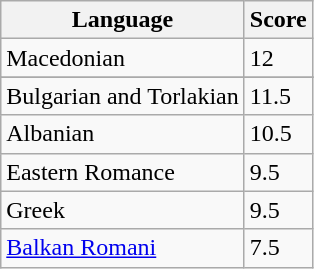<table class="wikitable">
<tr>
<th>Language</th>
<th>Score</th>
</tr>
<tr>
<td>Macedonian</td>
<td>12</td>
</tr>
<tr>
</tr>
<tr>
<td>Bulgarian and Torlakian</td>
<td>11.5</td>
</tr>
<tr>
<td>Albanian</td>
<td>10.5</td>
</tr>
<tr>
<td>Eastern Romance</td>
<td>9.5</td>
</tr>
<tr>
<td>Greek</td>
<td>9.5</td>
</tr>
<tr>
<td><a href='#'>Balkan Romani</a></td>
<td>7.5</td>
</tr>
</table>
